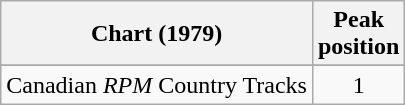<table class="wikitable sortable">
<tr>
<th align="left">Chart (1979)</th>
<th align="center">Peak<br>position</th>
</tr>
<tr>
</tr>
<tr>
<td align="left">Canadian <em>RPM</em> Country Tracks</td>
<td align="center">1</td>
</tr>
</table>
